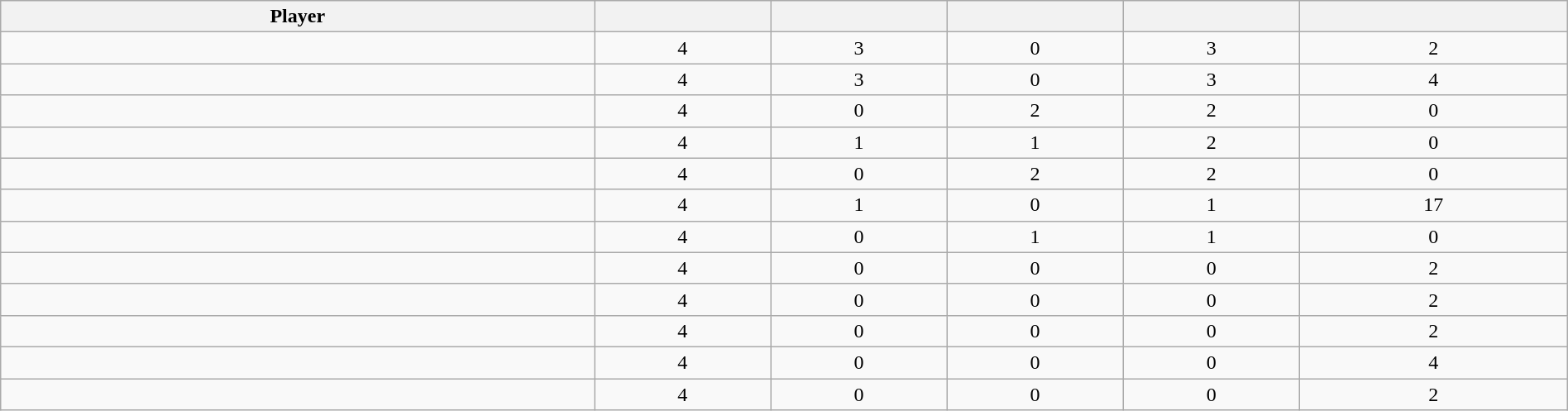<table class="wikitable sortable" style="width:100%;">
<tr align=center>
<th>Player</th>
<th></th>
<th></th>
<th></th>
<th></th>
<th></th>
</tr>
<tr align=center>
<td></td>
<td>4</td>
<td>3</td>
<td>0</td>
<td>3</td>
<td>2</td>
</tr>
<tr align=center>
<td></td>
<td>4</td>
<td>3</td>
<td>0</td>
<td>3</td>
<td>4</td>
</tr>
<tr align=center>
<td></td>
<td>4</td>
<td>0</td>
<td>2</td>
<td>2</td>
<td>0</td>
</tr>
<tr align=center>
<td></td>
<td>4</td>
<td>1</td>
<td>1</td>
<td>2</td>
<td>0</td>
</tr>
<tr align=center>
<td></td>
<td>4</td>
<td>0</td>
<td>2</td>
<td>2</td>
<td>0</td>
</tr>
<tr align=center>
<td></td>
<td>4</td>
<td>1</td>
<td>0</td>
<td>1</td>
<td>17</td>
</tr>
<tr align=center>
<td></td>
<td>4</td>
<td>0</td>
<td>1</td>
<td>1</td>
<td>0</td>
</tr>
<tr align=center>
<td></td>
<td>4</td>
<td>0</td>
<td>0</td>
<td>0</td>
<td>2</td>
</tr>
<tr align=center>
<td></td>
<td>4</td>
<td>0</td>
<td>0</td>
<td>0</td>
<td>2</td>
</tr>
<tr align=center>
<td></td>
<td>4</td>
<td>0</td>
<td>0</td>
<td>0</td>
<td>2</td>
</tr>
<tr align=center>
<td></td>
<td>4</td>
<td>0</td>
<td>0</td>
<td>0</td>
<td>4</td>
</tr>
<tr align=center>
<td></td>
<td>4</td>
<td>0</td>
<td>0</td>
<td>0</td>
<td>2</td>
</tr>
</table>
